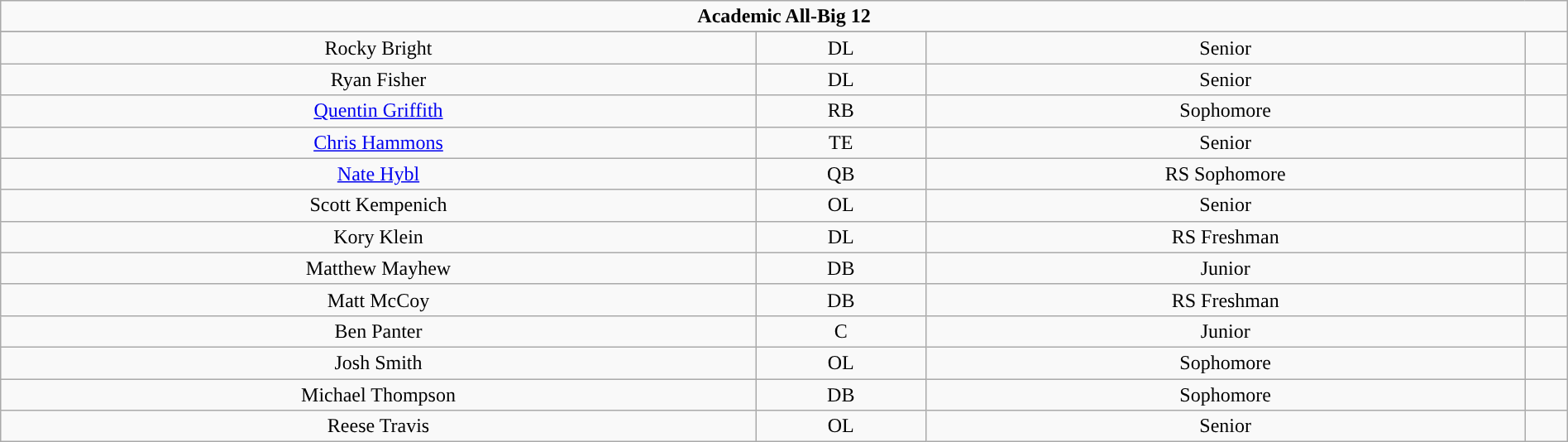<table class="wikitable" style="width:100%;text-align: center;">
<tr>
<td colspan=4><strong>Academic All-Big 12</strong></td>
</tr>
<tr>
</tr>
<tr align="center">
<td>Rocky Bright</td>
<td>DL</td>
<td>Senior</td>
<td></td>
</tr>
<tr align="center">
<td>Ryan Fisher</td>
<td>DL</td>
<td>Senior</td>
<td></td>
</tr>
<tr align="center">
<td><a href='#'>Quentin Griffith</a></td>
<td>RB</td>
<td>Sophomore</td>
<td></td>
</tr>
<tr align="center">
<td><a href='#'>Chris Hammons</a></td>
<td>TE</td>
<td>Senior</td>
<td></td>
</tr>
<tr align="center">
<td><a href='#'>Nate Hybl</a></td>
<td>QB</td>
<td>RS Sophomore</td>
<td></td>
</tr>
<tr align="center">
<td>Scott Kempenich</td>
<td>OL</td>
<td>Senior</td>
<td></td>
</tr>
<tr align="center">
<td>Kory Klein</td>
<td>DL</td>
<td>RS Freshman</td>
<td></td>
</tr>
<tr align="center">
<td>Matthew Mayhew</td>
<td>DB</td>
<td>Junior</td>
<td></td>
</tr>
<tr align="center">
<td>Matt McCoy</td>
<td>DB</td>
<td>RS Freshman</td>
<td></td>
</tr>
<tr align="center">
<td>Ben Panter</td>
<td>C</td>
<td>Junior</td>
<td></td>
</tr>
<tr align="center">
<td>Josh Smith</td>
<td>OL</td>
<td>Sophomore</td>
<td></td>
</tr>
<tr align="center">
<td>Michael Thompson</td>
<td>DB</td>
<td>Sophomore</td>
<td></td>
</tr>
<tr align="center">
<td>Reese Travis</td>
<td>OL</td>
<td>Senior</td>
<td></td>
</tr>
</table>
